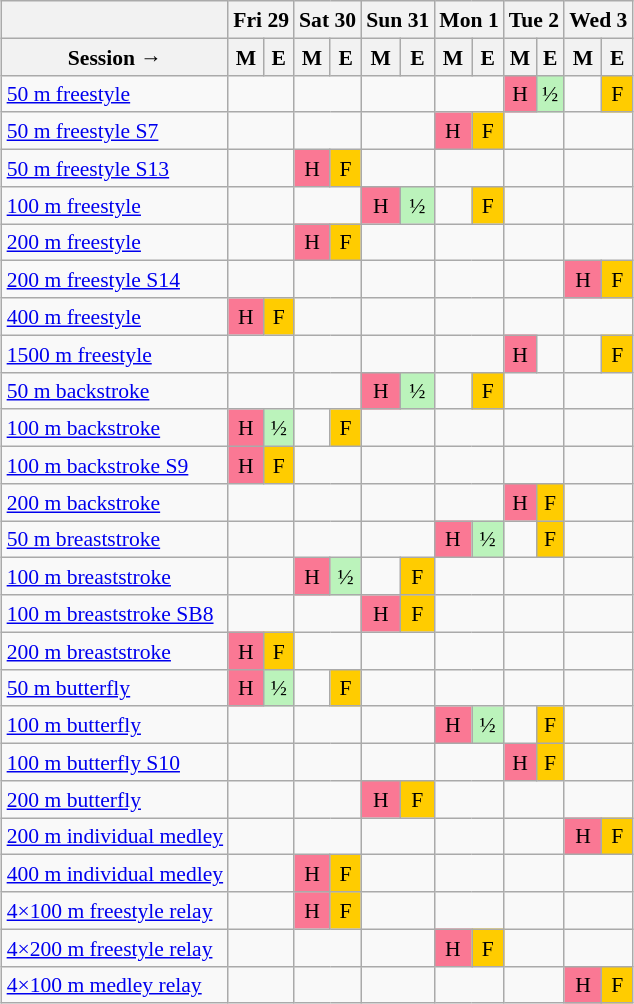<table class="wikitable" style="margin:0.5em auto; font-size:90%; line-height:1.25em; text-align:center;">
<tr>
<th></th>
<th colspan=2>Fri 29</th>
<th colspan=2>Sat 30</th>
<th colspan=2>Sun 31</th>
<th colspan=2>Mon 1</th>
<th colspan=2>Tue 2</th>
<th colspan=2>Wed 3</th>
</tr>
<tr>
<th>Session →</th>
<th>M</th>
<th>E</th>
<th>M</th>
<th>E</th>
<th>M</th>
<th>E</th>
<th>M</th>
<th>E</th>
<th>M</th>
<th>E</th>
<th>M</th>
<th>E</th>
</tr>
<tr>
<td align=left><a href='#'>50 m freestyle</a></td>
<td colspan=2></td>
<td colspan=2></td>
<td colspan=2></td>
<td colspan=2></td>
<td style="background-color:#FA7894;">H</td>
<td style="background-color:#BBF3BB;">½</td>
<td></td>
<td style="background-color:#FFCC00;">F</td>
</tr>
<tr>
<td align=left><a href='#'>50 m freestyle S7</a></td>
<td colspan=2></td>
<td colspan=2></td>
<td colspan=2></td>
<td style="background-color:#FA7894;">H</td>
<td style="background-color:#FFCC00;">F</td>
<td colspan=2></td>
<td colspan=2></td>
</tr>
<tr>
<td align=left><a href='#'>50 m freestyle S13</a></td>
<td colspan=2></td>
<td style="background-color:#FA7894;">H</td>
<td style="background-color:#FFCC00;">F</td>
<td colspan=2></td>
<td colspan=2></td>
<td colspan=2></td>
<td colspan=2></td>
</tr>
<tr>
<td align=left><a href='#'>100 m freestyle</a></td>
<td colspan=2></td>
<td colspan=2></td>
<td style="background-color:#FA7894;">H</td>
<td style="background-color:#BBF3BB;">½</td>
<td></td>
<td style="background-color:#FFCC00;">F</td>
<td colspan=2></td>
<td colspan=2></td>
</tr>
<tr>
<td align=left><a href='#'>200 m freestyle</a></td>
<td colspan=2></td>
<td style="background-color:#FA7894;">H</td>
<td style="background-color:#FFCC00;">F</td>
<td colspan=2></td>
<td colspan=2></td>
<td colspan=2></td>
<td colspan=2></td>
</tr>
<tr>
<td align=left><a href='#'>200 m freestyle S14</a></td>
<td colspan=2></td>
<td colspan=2></td>
<td colspan=2></td>
<td colspan=2></td>
<td colspan=2></td>
<td style="background-color:#FA7894;">H</td>
<td style="background-color:#FFCC00;">F</td>
</tr>
<tr>
<td align=left><a href='#'>400 m freestyle</a></td>
<td style="background-color:#FA7894;">H</td>
<td style="background-color:#FFCC00;">F</td>
<td colspan=2></td>
<td colspan=2></td>
<td colspan=2></td>
<td colspan=2></td>
<td colspan=2></td>
</tr>
<tr>
<td align=left><a href='#'>1500 m freestyle</a></td>
<td colspan=2></td>
<td colspan=2></td>
<td colspan=2></td>
<td colspan=2></td>
<td style="background-color:#FA7894;">H</td>
<td></td>
<td></td>
<td style="background-color:#FFCC00;">F</td>
</tr>
<tr>
<td align=left><a href='#'>50 m backstroke</a></td>
<td colspan=2></td>
<td colspan=2></td>
<td style="background-color:#FA7894;">H</td>
<td style="background-color:#BBF3BB;">½</td>
<td></td>
<td style="background-color:#FFCC00;">F</td>
<td colspan=2></td>
<td colspan=2></td>
</tr>
<tr>
<td align=left><a href='#'>100 m backstroke</a></td>
<td style="background-color:#FA7894;">H</td>
<td style="background-color:#BBF3BB;">½</td>
<td></td>
<td style="background-color:#FFCC00;">F</td>
<td colspan=2></td>
<td colspan=2></td>
<td colspan=2></td>
<td colspan=2></td>
</tr>
<tr>
<td align=left><a href='#'>100 m backstroke S9</a></td>
<td style="background-color:#FA7894;">H</td>
<td style="background-color:#FFCC00;">F</td>
<td colspan=2></td>
<td colspan=2></td>
<td colspan=2></td>
<td colspan=2></td>
<td colspan=2></td>
</tr>
<tr>
<td align=left><a href='#'>200 m backstroke</a></td>
<td colspan=2></td>
<td colspan=2></td>
<td colspan=2></td>
<td colspan=2></td>
<td style="background-color:#FA7894;">H</td>
<td style="background-color:#FFCC00;">F</td>
<td colspan=2></td>
</tr>
<tr>
<td align=left><a href='#'>50 m breaststroke</a></td>
<td colspan=2></td>
<td colspan=2></td>
<td colspan=2></td>
<td style="background-color:#FA7894;">H</td>
<td style="background-color:#BBF3BB;">½</td>
<td></td>
<td style="background-color:#FFCC00;">F</td>
<td colspan=2></td>
</tr>
<tr>
<td align=left><a href='#'>100 m breaststroke</a></td>
<td colspan=2></td>
<td style="background-color:#FA7894;">H</td>
<td style="background-color:#BBF3BB;">½</td>
<td></td>
<td style="background-color:#FFCC00;">F</td>
<td colspan=2></td>
<td colspan=2></td>
<td colspan=2></td>
</tr>
<tr>
<td align=left><a href='#'>100 m breaststroke SB8</a></td>
<td colspan=2></td>
<td colspan=2></td>
<td style="background-color:#FA7894;">H</td>
<td style="background-color:#FFCC00;">F</td>
<td colspan=2></td>
<td colspan=2></td>
<td colspan=2></td>
</tr>
<tr>
<td align=left><a href='#'>200 m breaststroke</a></td>
<td style="background-color:#FA7894;">H</td>
<td style="background-color:#FFCC00;">F</td>
<td colspan=2></td>
<td colspan=2></td>
<td colspan=2></td>
<td colspan=2></td>
<td colspan=2></td>
</tr>
<tr>
<td align=left><a href='#'>50 m butterfly</a></td>
<td style="background-color:#FA7894;">H</td>
<td style="background-color:#BBF3BB;">½</td>
<td></td>
<td style="background-color:#FFCC00;">F</td>
<td colspan=2></td>
<td colspan=2></td>
<td colspan=2></td>
<td colspan=2></td>
</tr>
<tr>
<td align=left><a href='#'>100 m butterfly</a></td>
<td colspan=2></td>
<td colspan=2></td>
<td colspan=2></td>
<td style="background-color:#FA7894;">H</td>
<td style="background-color:#BBF3BB;">½</td>
<td></td>
<td style="background-color:#FFCC00;">F</td>
<td colspan=2></td>
</tr>
<tr>
<td align=left><a href='#'>100 m butterfly S10</a></td>
<td colspan=2></td>
<td colspan=2></td>
<td colspan=2></td>
<td colspan=2></td>
<td style="background-color:#FA7894;">H</td>
<td style="background-color:#FFCC00;">F</td>
<td colspan=2></td>
</tr>
<tr>
<td align=left><a href='#'>200 m butterfly</a></td>
<td colspan=2></td>
<td colspan=2></td>
<td style="background-color:#FA7894;">H</td>
<td style="background-color:#FFCC00;">F</td>
<td colspan=2></td>
<td colspan=2></td>
<td colspan=2></td>
</tr>
<tr>
<td align=left><a href='#'>200 m individual medley</a></td>
<td colspan=2></td>
<td colspan=2></td>
<td colspan=2></td>
<td colspan=2></td>
<td colspan=2></td>
<td style="background-color:#FA7894;">H</td>
<td style="background-color:#FFCC00;">F</td>
</tr>
<tr>
<td align=left><a href='#'>400 m individual medley</a></td>
<td colspan=2></td>
<td style="background-color:#FA7894;">H</td>
<td style="background-color:#FFCC00;">F</td>
<td colspan=2></td>
<td colspan=2></td>
<td colspan=2></td>
<td colspan=2></td>
</tr>
<tr>
<td align=left><a href='#'>4×100 m freestyle relay</a></td>
<td colspan=2></td>
<td style="background-color:#FA7894;">H</td>
<td style="background-color:#FFCC00;">F</td>
<td colspan=2></td>
<td colspan=2></td>
<td colspan=2></td>
<td colspan=2></td>
</tr>
<tr>
<td align=left><a href='#'>4×200 m freestyle relay</a></td>
<td colspan=2></td>
<td colspan=2></td>
<td colspan=2></td>
<td style="background-color:#FA7894;">H</td>
<td style="background-color:#FFCC00;">F</td>
<td colspan=2></td>
<td colspan=2></td>
</tr>
<tr>
<td align=left><a href='#'>4×100 m medley relay</a></td>
<td colspan=2></td>
<td colspan=2></td>
<td colspan=2></td>
<td colspan=2></td>
<td colspan=2></td>
<td style="background-color:#FA7894;">H</td>
<td style="background-color:#FFCC00;">F</td>
</tr>
</table>
